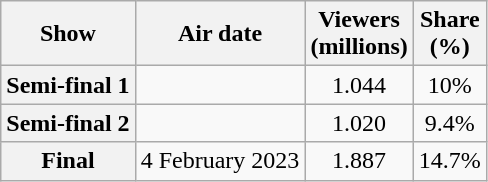<table class="wikitable plainrowheaders sortable" style="text-align:center">
<tr>
<th scope="col" class="unsortable">Show</th>
<th scope="col">Air date</th>
<th scope="col">Viewers<br>(millions)</th>
<th scope="col">Share<br>(%)</th>
</tr>
<tr>
<th scope="row">Semi-final 1</th>
<td></td>
<td>1.044</td>
<td>10%</td>
</tr>
<tr>
<th scope="row">Semi-final 2</th>
<td></td>
<td>1.020</td>
<td>9.4%</td>
</tr>
<tr>
<th scope="row">Final</th>
<td>4 February 2023</td>
<td>1.887</td>
<td>14.7%</td>
</tr>
</table>
